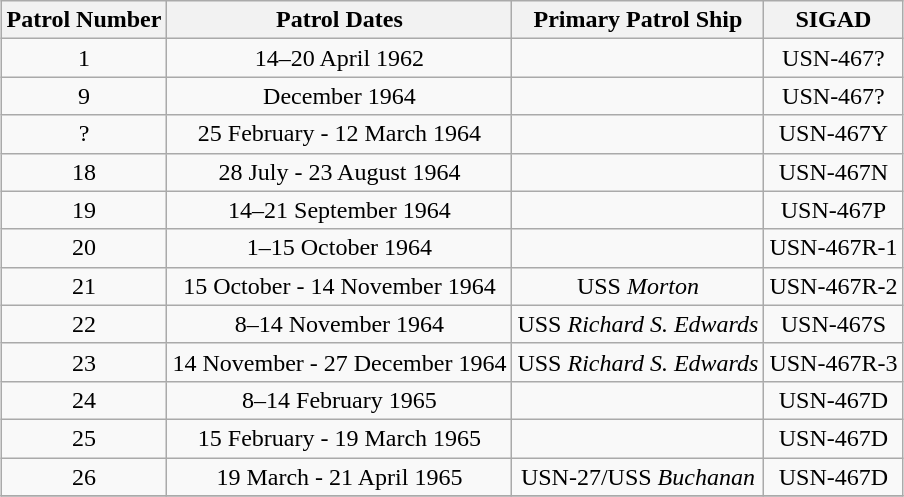<table class="wikitable" style="margin: 1em auto 0em auto; text-align:center">
<tr>
<th>Patrol Number</th>
<th>Patrol Dates</th>
<th>Primary Patrol Ship</th>
<th>SIGAD</th>
</tr>
<tr>
<td>1</td>
<td>14–20 April 1962</td>
<td></td>
<td>USN-467?</td>
</tr>
<tr>
<td>9</td>
<td>December 1964</td>
<td></td>
<td>USN-467?</td>
</tr>
<tr>
<td>?</td>
<td>25 February - 12 March 1964</td>
<td></td>
<td>USN-467Y</td>
</tr>
<tr>
<td>18</td>
<td>28 July - 23 August 1964</td>
<td></td>
<td>USN-467N</td>
</tr>
<tr>
<td>19</td>
<td>14–21 September 1964</td>
<td></td>
<td>USN-467P</td>
</tr>
<tr>
<td>20</td>
<td>1–15 October 1964</td>
<td></td>
<td>USN-467R-1</td>
</tr>
<tr>
<td>21</td>
<td>15 October - 14 November 1964</td>
<td>USS <em>Morton</em></td>
<td>USN-467R-2</td>
</tr>
<tr>
<td>22</td>
<td>8–14 November 1964</td>
<td>USS <em>Richard S. Edwards</em></td>
<td>USN-467S</td>
</tr>
<tr>
<td>23</td>
<td>14 November - 27 December 1964</td>
<td>USS <em>Richard S. Edwards</em></td>
<td>USN-467R-3</td>
</tr>
<tr>
<td>24</td>
<td>8–14 February 1965</td>
<td></td>
<td>USN-467D</td>
</tr>
<tr>
<td>25</td>
<td>15 February - 19 March 1965</td>
<td></td>
<td>USN-467D</td>
</tr>
<tr>
<td>26</td>
<td>19 March - 21 April 1965</td>
<td>USN-27/USS <em>Buchanan</em></td>
<td>USN-467D</td>
</tr>
<tr>
</tr>
</table>
